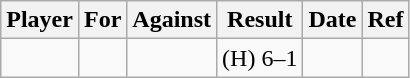<table class="wikitable">
<tr>
<th>Player</th>
<th>For</th>
<th>Against</th>
<th style="text-align:center">Result</th>
<th>Date</th>
<th>Ref</th>
</tr>
<tr>
<td></td>
<td></td>
<td></td>
<td align="center">(H) 6–1</td>
<td></td>
<td></td>
</tr>
</table>
